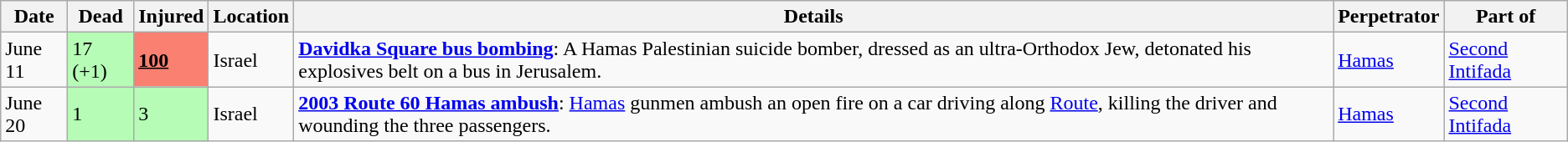<table class="wikitable" border="1">
<tr>
<th>Date</th>
<th>Dead</th>
<th>Injured</th>
<th>Location</th>
<th>Details</th>
<th>Perpetrator</th>
<th>Part of</th>
</tr>
<tr>
<td>June 11</td>
<td style="background:#b6fcb6;align="right">17 (+1)</td>
<td style="background:#FA8072;align="right"><u><strong>100</strong></u></td>
<td>Israel</td>
<td><strong><a href='#'>Davidka Square bus bombing</a></strong>: A Hamas Palestinian suicide bomber, dressed as an ultra-Orthodox Jew, detonated his explosives belt on a bus in Jerusalem.</td>
<td><a href='#'>Hamas</a></td>
<td><a href='#'>Second Intifada</a></td>
</tr>
<tr>
<td>June 20</td>
<td style="background:#b6fcb6;align="right">1</td>
<td style="background:#b6fcb6;align="right">3</td>
<td>Israel</td>
<td><strong><a href='#'>2003 Route 60 Hamas ambush</a></strong>: <a href='#'>Hamas</a> gunmen ambush an open fire on a car driving along <a href='#'>Route</a>, killing the driver and wounding the three passengers.</td>
<td><a href='#'>Hamas</a></td>
<td><a href='#'>Second Intifada</a></td>
</tr>
</table>
